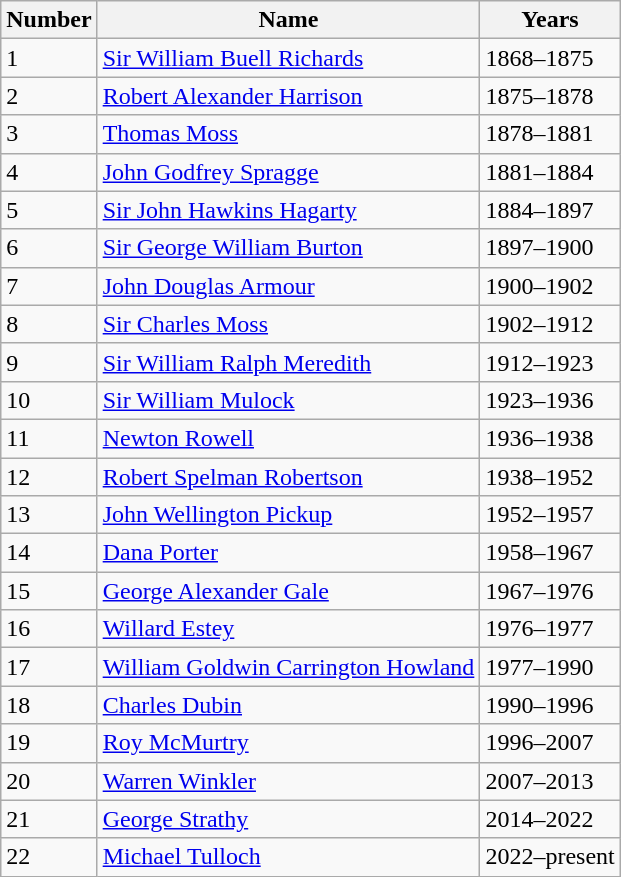<table class="wikitable">
<tr>
<th>Number</th>
<th>Name</th>
<th>Years</th>
</tr>
<tr>
<td>1</td>
<td><a href='#'>Sir William Buell Richards</a></td>
<td>1868–1875</td>
</tr>
<tr>
<td>2</td>
<td><a href='#'>Robert Alexander Harrison</a></td>
<td>1875–1878</td>
</tr>
<tr>
<td>3</td>
<td><a href='#'>Thomas Moss</a></td>
<td>1878–1881</td>
</tr>
<tr>
<td>4</td>
<td><a href='#'>John Godfrey Spragge</a></td>
<td>1881–1884</td>
</tr>
<tr>
<td>5</td>
<td><a href='#'>Sir John Hawkins Hagarty</a></td>
<td>1884–1897</td>
</tr>
<tr>
<td>6</td>
<td><a href='#'>Sir George William Burton</a></td>
<td>1897–1900</td>
</tr>
<tr>
<td>7</td>
<td><a href='#'>John Douglas Armour</a></td>
<td>1900–1902</td>
</tr>
<tr>
<td>8</td>
<td><a href='#'>Sir Charles Moss</a></td>
<td>1902–1912</td>
</tr>
<tr>
<td>9</td>
<td><a href='#'>Sir William Ralph Meredith</a></td>
<td>1912–1923</td>
</tr>
<tr>
<td>10</td>
<td><a href='#'>Sir William Mulock</a></td>
<td>1923–1936</td>
</tr>
<tr>
<td>11</td>
<td><a href='#'>Newton Rowell</a></td>
<td>1936–1938</td>
</tr>
<tr>
<td>12</td>
<td><a href='#'>Robert Spelman Robertson</a></td>
<td>1938–1952</td>
</tr>
<tr>
<td>13</td>
<td><a href='#'>John Wellington Pickup</a></td>
<td>1952–1957</td>
</tr>
<tr>
<td>14</td>
<td><a href='#'>Dana Porter</a></td>
<td>1958–1967</td>
</tr>
<tr>
<td>15</td>
<td><a href='#'>George Alexander Gale</a></td>
<td>1967–1976</td>
</tr>
<tr>
<td>16</td>
<td><a href='#'>Willard Estey</a></td>
<td>1976–1977</td>
</tr>
<tr>
<td>17</td>
<td><a href='#'>William Goldwin Carrington Howland</a></td>
<td>1977–1990</td>
</tr>
<tr>
<td>18</td>
<td><a href='#'>Charles Dubin</a></td>
<td>1990–1996</td>
</tr>
<tr>
<td>19</td>
<td><a href='#'>Roy McMurtry</a></td>
<td>1996–2007</td>
</tr>
<tr>
<td>20</td>
<td><a href='#'>Warren Winkler</a></td>
<td>2007–2013</td>
</tr>
<tr>
<td>21</td>
<td><a href='#'>George Strathy</a></td>
<td>2014–2022</td>
</tr>
<tr>
<td>22</td>
<td><a href='#'>Michael Tulloch</a></td>
<td>2022–present</td>
</tr>
</table>
